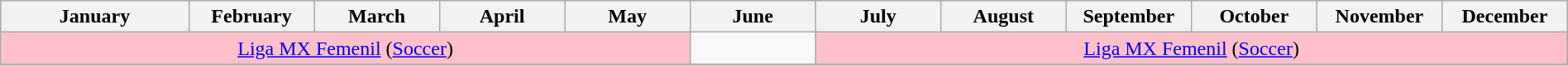<table class = "wikitable" width = 100%>
<tr>
<th width=0%>January</th>
<th width=8%>February</th>
<th width=8%>March</th>
<th width=8%>April</th>
<th width=8%>May</th>
<th width=8%>June</th>
<th width=8%>July</th>
<th width=8%>August</th>
<th width=8%>September</th>
<th width=8%>October</th>
<th width=8%>November</th>
<th width=8%>December</th>
</tr>
<tr>
<td colspan=5 style="background:#FFC0CB; text-align:center"><a href='#'>Liga MX Femenil</a> (<a href='#'>Soccer</a>)</td>
<td></td>
<td colspan=6 style="background:#FFC0CB; text-align:center"><a href='#'>Liga MX Femenil</a> (<a href='#'>Soccer</a>)</td>
</tr>
<tr>
</tr>
</table>
